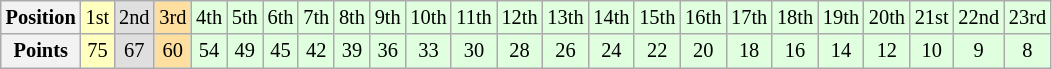<table class="wikitable" style="font-size:85%; text-align: center;">
<tr>
<th>Position</th>
<td style="background:#FFFFBF;">1st</td>
<td style="background:#DFDFDF;">2nd</td>
<td style="background:#FFDF9F;">3rd</td>
<td style="background:#DFFFDF;">4th</td>
<td style="background:#DFFFDF;">5th</td>
<td style="background:#DFFFDF;">6th</td>
<td style="background:#DFFFDF;">7th</td>
<td style="background:#DFFFDF;">8th</td>
<td style="background:#DFFFDF;">9th</td>
<td style="background:#DFFFDF;">10th</td>
<td style="background:#DFFFDF;">11th</td>
<td style="background:#DFFFDF;">12th</td>
<td style="background:#DFFFDF;">13th</td>
<td style="background:#DFFFDF;">14th</td>
<td style="background:#DFFFDF;">15th</td>
<td style="background:#DFFFDF;">16th</td>
<td style="background:#DFFFDF;">17th</td>
<td style="background:#DFFFDF;">18th</td>
<td style="background:#DFFFDF;">19th</td>
<td style="background:#DFFFDF;">20th</td>
<td style="background:#DFFFDF;">21st</td>
<td style="background:#DFFFDF;">22nd</td>
<td style="background:#DFFFDF;">23rd</td>
</tr>
<tr>
<th>Points</th>
<td style="background:#FFFFBF;">75</td>
<td style="background:#DFDFDF;">67</td>
<td style="background:#FFDF9F;">60</td>
<td style="background:#DFFFDF;">54</td>
<td style="background:#DFFFDF;">49</td>
<td style="background:#DFFFDF;">45</td>
<td style="background:#DFFFDF;">42</td>
<td style="background:#DFFFDF;">39</td>
<td style="background:#DFFFDF;">36</td>
<td style="background:#DFFFDF;">33</td>
<td style="background:#DFFFDF;">30</td>
<td style="background:#DFFFDF;">28</td>
<td style="background:#DFFFDF;">26</td>
<td style="background:#DFFFDF;">24</td>
<td style="background:#DFFFDF;">22</td>
<td style="background:#DFFFDF;">20</td>
<td style="background:#DFFFDF;">18</td>
<td style="background:#DFFFDF;">16</td>
<td style="background:#DFFFDF;">14</td>
<td style="background:#DFFFDF;">12</td>
<td style="background:#DFFFDF;">10</td>
<td style="background:#DFFFDF;">9</td>
<td style="background:#DFFFDF;">8</td>
</tr>
</table>
